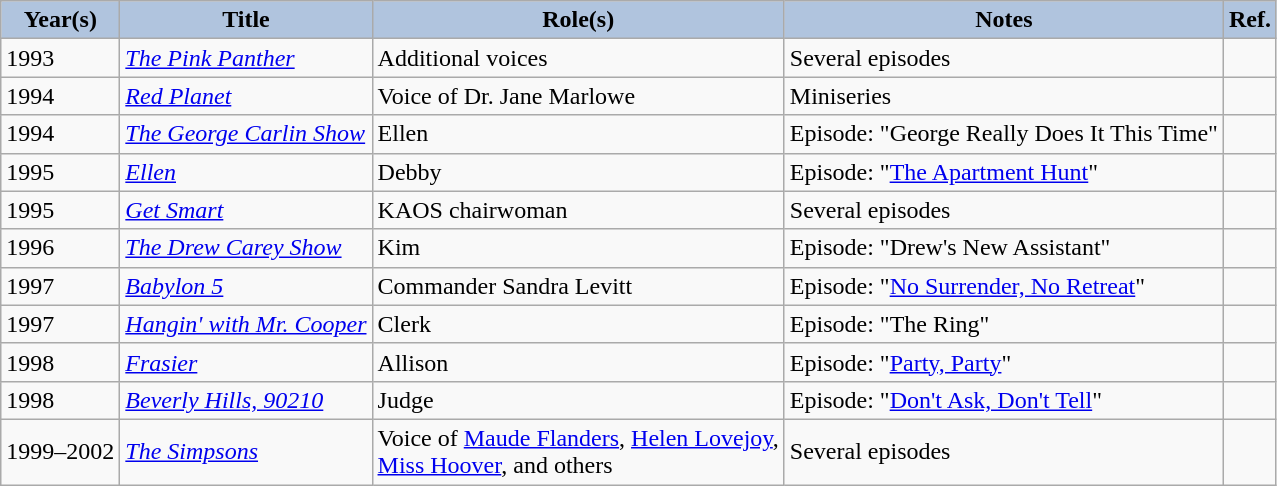<table class="wikitable sortable" font-size: 95%;">
<tr>
<th style="background: #B0C4DE;">Year(s)</th>
<th style="background: #B0C4DE;">Title</th>
<th style="background: #B0C4DE;">Role(s)</th>
<th style="background: #B0C4DE;" class="unsortable">Notes</th>
<th style="background: #B0C4DE;" class="unsortable">Ref.</th>
</tr>
<tr>
<td>1993</td>
<td><em><a href='#'>The Pink Panther</a></em></td>
<td>Additional voices</td>
<td>Several episodes</td>
<td></td>
</tr>
<tr>
<td>1994</td>
<td><em><a href='#'>Red Planet</a></em></td>
<td>Voice of Dr. Jane Marlowe</td>
<td>Miniseries</td>
<td></td>
</tr>
<tr>
<td>1994</td>
<td><em><a href='#'>The George Carlin Show</a></em></td>
<td>Ellen</td>
<td>Episode: "George Really Does It This Time"</td>
<td></td>
</tr>
<tr>
<td>1995</td>
<td><em><a href='#'>Ellen</a></em></td>
<td>Debby</td>
<td>Episode: "<a href='#'>The Apartment Hunt</a>"</td>
<td></td>
</tr>
<tr>
<td>1995</td>
<td><em><a href='#'>Get Smart</a></em></td>
<td>KAOS chairwoman</td>
<td>Several episodes</td>
<td></td>
</tr>
<tr>
<td>1996</td>
<td><em><a href='#'>The Drew Carey Show</a></em></td>
<td>Kim</td>
<td>Episode: "Drew's New Assistant"</td>
<td></td>
</tr>
<tr>
<td>1997</td>
<td><em><a href='#'>Babylon 5</a></em></td>
<td>Commander Sandra Levitt</td>
<td>Episode: "<a href='#'>No Surrender, No Retreat</a>"</td>
<td></td>
</tr>
<tr>
<td>1997</td>
<td><em><a href='#'>Hangin' with Mr. Cooper</a></em></td>
<td>Clerk</td>
<td>Episode: "The Ring"</td>
<td></td>
</tr>
<tr>
<td>1998</td>
<td><em><a href='#'>Frasier</a></em></td>
<td>Allison</td>
<td>Episode: "<a href='#'>Party, Party</a>"</td>
<td></td>
</tr>
<tr>
<td>1998</td>
<td><em><a href='#'>Beverly Hills, 90210</a></em></td>
<td>Judge</td>
<td>Episode: "<a href='#'>Don't Ask, Don't Tell</a>"</td>
<td></td>
</tr>
<tr>
<td>1999–2002</td>
<td><em><a href='#'>The Simpsons</a></em></td>
<td>Voice of <a href='#'>Maude Flanders</a>, <a href='#'>Helen Lovejoy</a>,<br> <a href='#'>Miss Hoover</a>, and others</td>
<td>Several episodes</td>
<td></td>
</tr>
</table>
